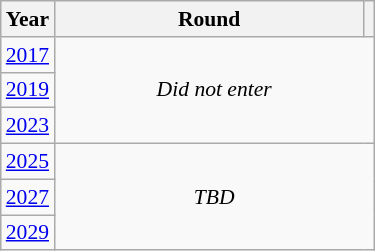<table class="wikitable" style="text-align: center; font-size:90%">
<tr>
<th>Year</th>
<th style="width:200px">Round</th>
<th></th>
</tr>
<tr>
<td><a href='#'>2017</a></td>
<td colspan="2" rowspan="3"><em>Did not enter</em></td>
</tr>
<tr>
<td><a href='#'>2019</a></td>
</tr>
<tr>
<td><a href='#'>2023</a></td>
</tr>
<tr>
<td><a href='#'>2025</a></td>
<td colspan="2" rowspan="3"><em>TBD</em></td>
</tr>
<tr>
<td><a href='#'>2027</a></td>
</tr>
<tr>
<td><a href='#'>2029</a></td>
</tr>
</table>
